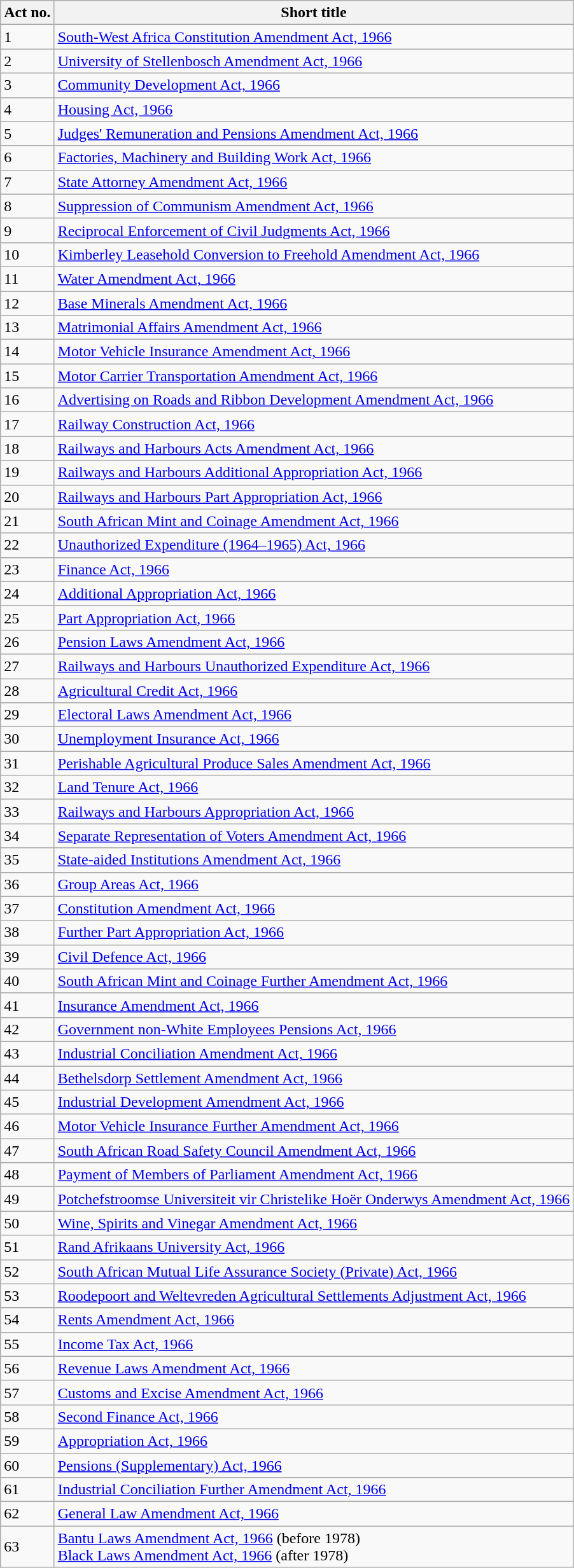<table class="wikitable sortable">
<tr>
<th>Act no.</th>
<th>Short title</th>
</tr>
<tr>
<td>1</td>
<td><a href='#'>South-West Africa Constitution Amendment Act, 1966</a></td>
</tr>
<tr>
<td>2</td>
<td><a href='#'>University of Stellenbosch Amendment Act, 1966</a></td>
</tr>
<tr>
<td>3</td>
<td><a href='#'>Community Development Act, 1966</a></td>
</tr>
<tr>
<td>4</td>
<td><a href='#'>Housing Act, 1966</a></td>
</tr>
<tr>
<td>5</td>
<td><a href='#'>Judges' Remuneration and Pensions Amendment Act, 1966</a></td>
</tr>
<tr>
<td>6</td>
<td><a href='#'>Factories, Machinery and Building Work Act, 1966</a></td>
</tr>
<tr>
<td>7</td>
<td><a href='#'>State Attorney Amendment Act, 1966</a></td>
</tr>
<tr>
<td>8</td>
<td><a href='#'>Suppression of Communism Amendment Act, 1966</a></td>
</tr>
<tr>
<td>9</td>
<td><a href='#'>Reciprocal Enforcement of Civil Judgments Act, 1966</a></td>
</tr>
<tr>
<td>10</td>
<td><a href='#'>Kimberley Leasehold Conversion to Freehold Amendment Act, 1966</a></td>
</tr>
<tr>
<td>11</td>
<td><a href='#'>Water Amendment Act, 1966</a></td>
</tr>
<tr>
<td>12</td>
<td><a href='#'>Base Minerals Amendment Act, 1966</a></td>
</tr>
<tr>
<td>13</td>
<td><a href='#'>Matrimonial Affairs Amendment Act, 1966</a></td>
</tr>
<tr>
<td>14</td>
<td><a href='#'>Motor Vehicle Insurance Amendment Act, 1966</a></td>
</tr>
<tr>
<td>15</td>
<td><a href='#'>Motor Carrier Transportation Amendment Act, 1966</a></td>
</tr>
<tr>
<td>16</td>
<td><a href='#'>Advertising on Roads and Ribbon Development Amendment Act, 1966</a></td>
</tr>
<tr>
<td>17</td>
<td><a href='#'>Railway Construction Act, 1966</a></td>
</tr>
<tr>
<td>18</td>
<td><a href='#'>Railways and Harbours Acts Amendment Act, 1966</a></td>
</tr>
<tr>
<td>19</td>
<td><a href='#'>Railways and Harbours Additional Appropriation Act, 1966</a></td>
</tr>
<tr>
<td>20</td>
<td><a href='#'>Railways and Harbours Part Appropriation Act, 1966</a></td>
</tr>
<tr>
<td>21</td>
<td><a href='#'>South African Mint and Coinage Amendment Act, 1966</a></td>
</tr>
<tr>
<td>22</td>
<td><a href='#'>Unauthorized Expenditure (1964–1965) Act, 1966</a></td>
</tr>
<tr>
<td>23</td>
<td><a href='#'>Finance Act, 1966</a></td>
</tr>
<tr>
<td>24</td>
<td><a href='#'>Additional Appropriation Act, 1966</a></td>
</tr>
<tr>
<td>25</td>
<td><a href='#'>Part Appropriation Act, 1966</a></td>
</tr>
<tr>
<td>26</td>
<td><a href='#'>Pension Laws Amendment Act, 1966</a></td>
</tr>
<tr>
<td>27</td>
<td><a href='#'>Railways and Harbours Unauthorized Expenditure Act, 1966</a></td>
</tr>
<tr>
<td>28</td>
<td><a href='#'>Agricultural Credit Act, 1966</a></td>
</tr>
<tr>
<td>29</td>
<td><a href='#'>Electoral Laws Amendment Act, 1966</a></td>
</tr>
<tr>
<td>30</td>
<td><a href='#'>Unemployment Insurance Act, 1966</a></td>
</tr>
<tr>
<td>31</td>
<td><a href='#'>Perishable Agricultural Produce Sales Amendment Act, 1966</a></td>
</tr>
<tr>
<td>32</td>
<td><a href='#'>Land Tenure Act, 1966</a></td>
</tr>
<tr>
<td>33</td>
<td><a href='#'>Railways and Harbours Appropriation Act, 1966</a></td>
</tr>
<tr>
<td>34</td>
<td><a href='#'>Separate Representation of Voters Amendment Act, 1966</a></td>
</tr>
<tr>
<td>35</td>
<td><a href='#'>State-aided Institutions Amendment Act, 1966</a></td>
</tr>
<tr>
<td>36</td>
<td><a href='#'>Group Areas Act, 1966</a></td>
</tr>
<tr>
<td>37</td>
<td><a href='#'>Constitution Amendment Act, 1966</a></td>
</tr>
<tr>
<td>38</td>
<td><a href='#'>Further Part Appropriation Act, 1966</a></td>
</tr>
<tr>
<td>39</td>
<td><a href='#'>Civil Defence Act, 1966</a></td>
</tr>
<tr>
<td>40</td>
<td><a href='#'>South African Mint and Coinage Further Amendment Act, 1966</a></td>
</tr>
<tr>
<td>41</td>
<td><a href='#'>Insurance Amendment Act, 1966</a></td>
</tr>
<tr>
<td>42</td>
<td><a href='#'>Government non-White Employees Pensions Act, 1966</a></td>
</tr>
<tr>
<td>43</td>
<td><a href='#'>Industrial Conciliation Amendment Act, 1966</a></td>
</tr>
<tr>
<td>44</td>
<td><a href='#'>Bethelsdorp Settlement Amendment Act, 1966</a></td>
</tr>
<tr>
<td>45</td>
<td><a href='#'>Industrial Development Amendment Act, 1966</a></td>
</tr>
<tr>
<td>46</td>
<td><a href='#'>Motor Vehicle Insurance Further Amendment Act, 1966</a></td>
</tr>
<tr>
<td>47</td>
<td><a href='#'>South African Road Safety Council Amendment Act, 1966</a></td>
</tr>
<tr>
<td>48</td>
<td><a href='#'>Payment of Members of Parliament Amendment Act, 1966</a></td>
</tr>
<tr>
<td>49</td>
<td><a href='#'>Potchefstroomse Universiteit vir Christelike Hoër Onderwys Amendment Act, 1966</a></td>
</tr>
<tr>
<td>50</td>
<td><a href='#'>Wine, Spirits and Vinegar Amendment Act, 1966</a></td>
</tr>
<tr>
<td>51</td>
<td><a href='#'>Rand Afrikaans University Act, 1966</a></td>
</tr>
<tr>
<td>52</td>
<td><a href='#'>South African Mutual Life Assurance Society (Private) Act, 1966</a></td>
</tr>
<tr>
<td>53</td>
<td><a href='#'>Roodepoort and Weltevreden Agricultural Settlements Adjustment Act, 1966</a></td>
</tr>
<tr>
<td>54</td>
<td><a href='#'>Rents Amendment Act, 1966</a></td>
</tr>
<tr>
<td>55</td>
<td><a href='#'>Income Tax Act, 1966</a></td>
</tr>
<tr>
<td>56</td>
<td><a href='#'>Revenue Laws Amendment Act, 1966</a></td>
</tr>
<tr>
<td>57</td>
<td><a href='#'>Customs and Excise Amendment Act, 1966</a></td>
</tr>
<tr>
<td>58</td>
<td><a href='#'>Second Finance Act, 1966</a></td>
</tr>
<tr>
<td>59</td>
<td><a href='#'>Appropriation Act, 1966</a></td>
</tr>
<tr>
<td>60</td>
<td><a href='#'>Pensions (Supplementary) Act, 1966</a></td>
</tr>
<tr>
<td>61</td>
<td><a href='#'>Industrial Conciliation Further Amendment Act, 1966</a></td>
</tr>
<tr>
<td>62</td>
<td><a href='#'>General Law Amendment Act, 1966</a></td>
</tr>
<tr>
<td>63</td>
<td><a href='#'>Bantu Laws Amendment Act, 1966</a> (before 1978) <br><a href='#'>Black Laws Amendment Act, 1966</a> (after 1978)</td>
</tr>
</table>
